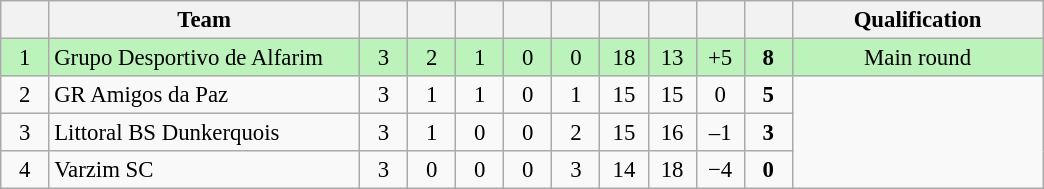<table class="wikitable" style="font-size: 95%">
<tr>
<th width="25"></th>
<th width="200">Team</th>
<th width="25"></th>
<th width="25"></th>
<th width="25"></th>
<th width="25"></th>
<th width="25"></th>
<th width="25"></th>
<th width="25"></th>
<th width="25"></th>
<th width="25"></th>
<th width="160">Qualification</th>
</tr>
<tr align=center bgcolor=#bbf3bb>
<td>1</td>
<td align=left> Grupo Desportivo de Alfarim</td>
<td>3</td>
<td>2</td>
<td>1</td>
<td>0</td>
<td>0</td>
<td>18</td>
<td>13</td>
<td>+5</td>
<td><strong>8</strong></td>
<td>Main round</td>
</tr>
<tr align=center>
<td>2</td>
<td align=left> GR Amigos da Paz</td>
<td>3</td>
<td>1</td>
<td>1</td>
<td>0</td>
<td>1</td>
<td>15</td>
<td>15</td>
<td>0</td>
<td><strong>5</strong></td>
<td rowspan=3></td>
</tr>
<tr align=center>
<td>3</td>
<td align=left> Littoral BS Dunkerquois</td>
<td>3</td>
<td>1</td>
<td>0</td>
<td>0</td>
<td>2</td>
<td>15</td>
<td>16</td>
<td>–1</td>
<td><strong>3</strong></td>
</tr>
<tr align=center>
<td>4</td>
<td align=left> Varzim SC</td>
<td>3</td>
<td>0</td>
<td>0</td>
<td>0</td>
<td>3</td>
<td>14</td>
<td>18</td>
<td>−4</td>
<td><strong>0</strong></td>
</tr>
</table>
